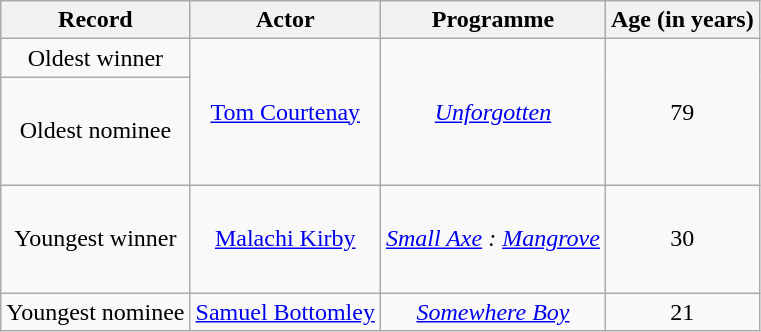<table class="wikitable sortable plainrowheaders" style="text-align:center;">
<tr>
<th scope="col">Record</th>
<th scope="col">Actor</th>
<th scope="col">Programme</th>
<th scope="col">Age (in years)</th>
</tr>
<tr>
<td>Oldest winner</td>
<td rowspan="2"><a href='#'>Tom Courtenay</a></td>
<td rowspan="2"><em><a href='#'>Unforgotten</a></em></td>
<td rowspan="2">79</td>
</tr>
<tr style="height:4.5em;">
<td>Oldest nominee</td>
</tr>
<tr style="height:4.5em;">
<td>Youngest winner</td>
<td><a href='#'>Malachi Kirby</a></td>
<td><em><a href='#'>Small Axe</a> : <a href='#'>Mangrove</a></em></td>
<td>30</td>
</tr>
<tr>
<td>Youngest nominee</td>
<td><a href='#'>Samuel Bottomley</a></td>
<td><em><a href='#'>Somewhere Boy</a></em></td>
<td>21</td>
</tr>
</table>
